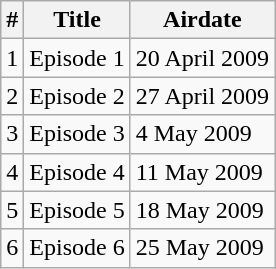<table class="wikitable sortable">
<tr>
<th>#</th>
<th>Title</th>
<th>Airdate</th>
</tr>
<tr>
<td>1</td>
<td>Episode 1</td>
<td>20 April 2009</td>
</tr>
<tr>
<td>2</td>
<td>Episode 2</td>
<td>27 April 2009</td>
</tr>
<tr>
<td>3</td>
<td>Episode 3</td>
<td>4 May 2009</td>
</tr>
<tr>
<td>4</td>
<td>Episode 4</td>
<td>11 May 2009</td>
</tr>
<tr>
<td>5</td>
<td>Episode 5</td>
<td>18 May 2009</td>
</tr>
<tr>
<td>6</td>
<td>Episode 6</td>
<td>25 May 2009</td>
</tr>
</table>
